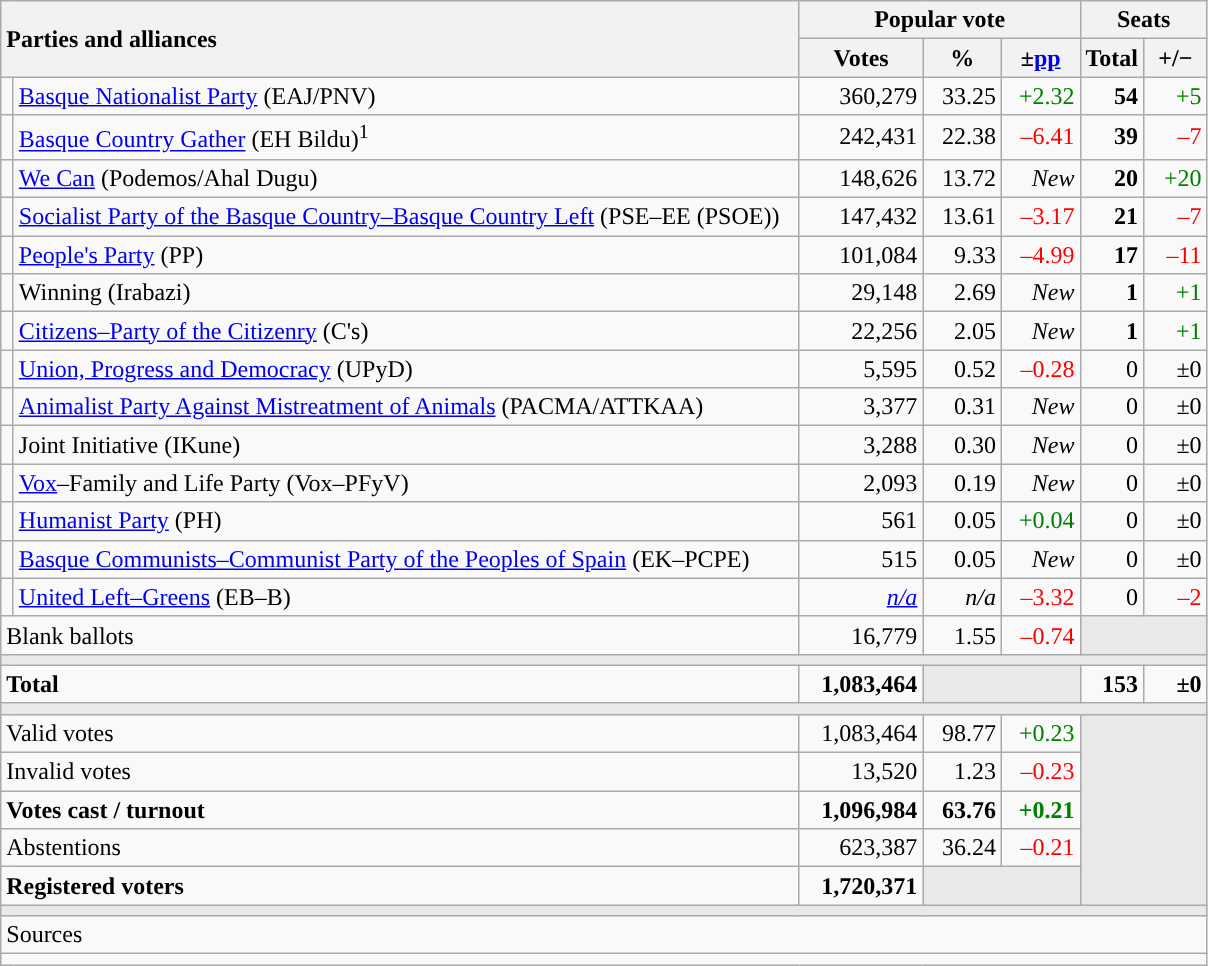<table class="wikitable" style="text-align:right;">
<tr>
<th style="text-align:left;" rowspan="2" colspan="2" width="525">Parties and alliances</th>
<th colspan="3">Popular vote</th>
<th colspan="2">Seats</th>
</tr>
<tr>
<th width="75">Votes</th>
<th width="45">%</th>
<th width="45">±<a href='#'>pp</a></th>
<th width="35">Total</th>
<th width="35">+/−</th>
</tr>
<tr>
<td width="1" style="color:inherit;background:"></td>
<td align="left"><a href='#'>Basque Nationalist Party</a> (EAJ/PNV)</td>
<td>360,279</td>
<td>33.25</td>
<td style="color:green;">+2.32</td>
<td><strong>54</strong></td>
<td style="color:green;">+5</td>
</tr>
<tr>
<td style="color:inherit;background:"></td>
<td align="left"><a href='#'>Basque Country Gather</a> (EH Bildu)<sup>1</sup></td>
<td>242,431</td>
<td>22.38</td>
<td style="color:red;">–6.41</td>
<td><strong>39</strong></td>
<td style="color:red;">–7</td>
</tr>
<tr>
<td style="color:inherit;background:"></td>
<td align="left"><a href='#'>We Can</a> (Podemos/Ahal Dugu)</td>
<td>148,626</td>
<td>13.72</td>
<td><em>New</em></td>
<td><strong>20</strong></td>
<td style="color:green;">+20</td>
</tr>
<tr>
<td style="color:inherit;background:"></td>
<td align="left"><a href='#'>Socialist Party of the Basque Country–Basque Country Left</a> (PSE–EE (PSOE))</td>
<td>147,432</td>
<td>13.61</td>
<td style="color:red;">–3.17</td>
<td><strong>21</strong></td>
<td style="color:red;">–7</td>
</tr>
<tr>
<td style="color:inherit;background:"></td>
<td align="left"><a href='#'>People's Party</a> (PP)</td>
<td>101,084</td>
<td>9.33</td>
<td style="color:red;">–4.99</td>
<td><strong>17</strong></td>
<td style="color:red;">–11</td>
</tr>
<tr>
<td style="color:inherit;background:"></td>
<td align="left">Winning (Irabazi)</td>
<td>29,148</td>
<td>2.69</td>
<td><em>New</em></td>
<td><strong>1</strong></td>
<td style="color:green;">+1</td>
</tr>
<tr>
<td style="color:inherit;background:"></td>
<td align="left"><a href='#'>Citizens–Party of the Citizenry</a> (C's)</td>
<td>22,256</td>
<td>2.05</td>
<td><em>New</em></td>
<td><strong>1</strong></td>
<td style="color:green;">+1</td>
</tr>
<tr>
<td style="color:inherit;background:"></td>
<td align="left"><a href='#'>Union, Progress and Democracy</a> (UPyD)</td>
<td>5,595</td>
<td>0.52</td>
<td style="color:red;">–0.28</td>
<td>0</td>
<td>±0</td>
</tr>
<tr>
<td style="color:inherit;background:"></td>
<td align="left"><a href='#'>Animalist Party Against Mistreatment of Animals</a> (PACMA/ATTKAA)</td>
<td>3,377</td>
<td>0.31</td>
<td><em>New</em></td>
<td>0</td>
<td>±0</td>
</tr>
<tr>
<td style="color:inherit;background:"></td>
<td align="left">Joint Initiative (IKune)</td>
<td>3,288</td>
<td>0.30</td>
<td><em>New</em></td>
<td>0</td>
<td>±0</td>
</tr>
<tr>
<td style="color:inherit;background:"></td>
<td align="left"><a href='#'>Vox</a>–Family and Life Party (Vox–PFyV)</td>
<td>2,093</td>
<td>0.19</td>
<td><em>New</em></td>
<td>0</td>
<td>±0</td>
</tr>
<tr>
<td style="color:inherit;background:"></td>
<td align="left"><a href='#'>Humanist Party</a> (PH)</td>
<td>561</td>
<td>0.05</td>
<td style="color:green;">+0.04</td>
<td>0</td>
<td>±0</td>
</tr>
<tr>
<td style="color:inherit;background:"></td>
<td align="left"><a href='#'>Basque Communists–Communist Party of the Peoples of Spain</a> (EK–PCPE)</td>
<td>515</td>
<td>0.05</td>
<td><em>New</em></td>
<td>0</td>
<td>±0</td>
</tr>
<tr>
<td style="color:inherit;background:"></td>
<td align="left"><a href='#'>United Left–Greens</a> (EB–B)</td>
<td><em><a href='#'>n/a</a></em></td>
<td><em>n/a</em></td>
<td style="color:red;">–3.32</td>
<td>0</td>
<td style="color:red;">–2</td>
</tr>
<tr>
<td align="left" colspan="2">Blank ballots</td>
<td>16,779</td>
<td>1.55</td>
<td style="color:red;">–0.74</td>
<td bgcolor="#E9E9E9" colspan="2"></td>
</tr>
<tr>
<td colspan="7" bgcolor="#E9E9E9"></td>
</tr>
<tr style="font-weight:bold;">
<td align="left" colspan="2">Total</td>
<td>1,083,464</td>
<td bgcolor="#E9E9E9" colspan="2"></td>
<td>153</td>
<td>±0</td>
</tr>
<tr>
<td colspan="7" bgcolor="#E9E9E9"></td>
</tr>
<tr>
<td align="left" colspan="2">Valid votes</td>
<td>1,083,464</td>
<td>98.77</td>
<td style="color:green;">+0.23</td>
<td bgcolor="#E9E9E9" colspan="2" rowspan="5"></td>
</tr>
<tr>
<td align="left" colspan="2">Invalid votes</td>
<td>13,520</td>
<td>1.23</td>
<td style="color:red;">–0.23</td>
</tr>
<tr style="font-weight:bold;">
<td align="left" colspan="2">Votes cast / turnout</td>
<td>1,096,984</td>
<td>63.76</td>
<td style="color:green;">+0.21</td>
</tr>
<tr>
<td align="left" colspan="2">Abstentions</td>
<td>623,387</td>
<td>36.24</td>
<td style="color:red;">–0.21</td>
</tr>
<tr style="font-weight:bold;">
<td align="left" colspan="2">Registered voters</td>
<td>1,720,371</td>
<td bgcolor="#E9E9E9" colspan="2"></td>
</tr>
<tr>
<td colspan="7" bgcolor="#E9E9E9"></td>
</tr>
<tr>
<td align="left" colspan="7">Sources</td>
</tr>
<tr>
<td colspan="7" style="text-align:left; max-width:790px;"></td>
</tr>
</table>
